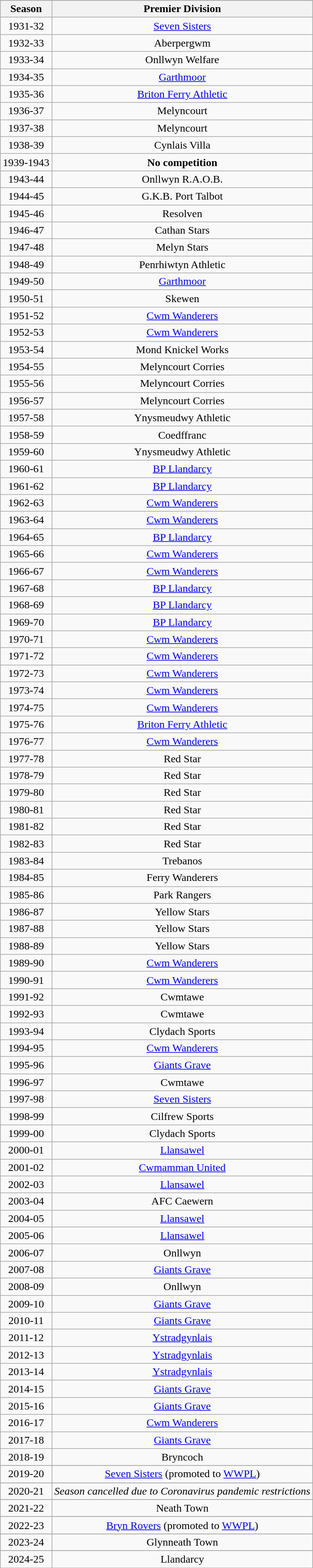<table class="wikitable" style="text-align: center">
<tr>
</tr>
<tr>
<th>Season</th>
<th>Premier Division</th>
</tr>
<tr>
<td>1931-32</td>
<td><a href='#'>Seven Sisters</a></td>
</tr>
<tr>
<td>1932-33</td>
<td>Aberpergwm</td>
</tr>
<tr>
<td>1933-34</td>
<td>Onllwyn Welfare</td>
</tr>
<tr>
<td>1934-35</td>
<td><a href='#'>Garthmoor</a></td>
</tr>
<tr>
<td>1935-36</td>
<td><a href='#'>Briton Ferry Athletic</a></td>
</tr>
<tr>
<td>1936-37</td>
<td Melyncourt>Melyncourt</td>
</tr>
<tr>
<td>1937-38</td>
<td>Melyncourt</td>
</tr>
<tr>
<td>1938-39</td>
<td>Cynlais Villa</td>
</tr>
<tr>
<td>1939-1943</td>
<td><strong>No competition</strong></td>
</tr>
<tr>
<td>1943-44</td>
<td>Onllwyn R.A.O.B.</td>
</tr>
<tr>
<td>1944-45</td>
<td>G.K.B. Port Talbot</td>
</tr>
<tr>
<td>1945-46</td>
<td>Resolven</td>
</tr>
<tr>
<td>1946-47</td>
<td>Cathan Stars</td>
</tr>
<tr>
<td>1947-48</td>
<td>Melyn Stars</td>
</tr>
<tr>
<td>1948-49</td>
<td>Penrhiwtyn Athletic</td>
</tr>
<tr>
<td>1949-50</td>
<td><a href='#'>Garthmoor</a></td>
</tr>
<tr>
<td>1950-51</td>
<td>Skewen</td>
</tr>
<tr>
<td>1951-52</td>
<td><a href='#'>Cwm Wanderers</a></td>
</tr>
<tr>
<td>1952-53</td>
<td><a href='#'>Cwm Wanderers</a></td>
</tr>
<tr>
<td>1953-54</td>
<td>Mond Knickel Works</td>
</tr>
<tr>
<td>1954-55</td>
<td>Melyncourt Corries</td>
</tr>
<tr>
<td>1955-56</td>
<td>Melyncourt Corries</td>
</tr>
<tr>
<td>1956-57</td>
<td>Melyncourt Corries</td>
</tr>
<tr>
<td>1957-58</td>
<td>Ynysmeudwy Athletic</td>
</tr>
<tr>
<td>1958-59</td>
<td>Coedffranc</td>
</tr>
<tr>
<td>1959-60</td>
<td>Ynysmeudwy Athletic</td>
</tr>
<tr>
<td>1960-61</td>
<td><a href='#'>BP Llandarcy</a></td>
</tr>
<tr>
<td>1961-62</td>
<td><a href='#'>BP Llandarcy</a></td>
</tr>
<tr>
<td>1962-63</td>
<td><a href='#'>Cwm Wanderers</a></td>
</tr>
<tr>
<td>1963-64</td>
<td><a href='#'>Cwm Wanderers</a></td>
</tr>
<tr>
<td>1964-65</td>
<td><a href='#'>BP Llandarcy</a></td>
</tr>
<tr>
<td>1965-66</td>
<td><a href='#'>Cwm Wanderers</a></td>
</tr>
<tr>
<td>1966-67</td>
<td><a href='#'>Cwm Wanderers</a></td>
</tr>
<tr>
<td>1967-68</td>
<td><a href='#'>BP Llandarcy</a></td>
</tr>
<tr>
<td>1968-69</td>
<td><a href='#'>BP Llandarcy</a></td>
</tr>
<tr>
<td>1969-70</td>
<td><a href='#'>BP Llandarcy</a></td>
</tr>
<tr>
<td>1970-71</td>
<td><a href='#'>Cwm Wanderers</a></td>
</tr>
<tr>
<td>1971-72</td>
<td><a href='#'>Cwm Wanderers</a></td>
</tr>
<tr>
<td>1972-73</td>
<td><a href='#'>Cwm Wanderers</a></td>
</tr>
<tr>
<td>1973-74</td>
<td><a href='#'>Cwm Wanderers</a></td>
</tr>
<tr>
<td>1974-75</td>
<td><a href='#'>Cwm Wanderers</a></td>
</tr>
<tr>
<td>1975-76</td>
<td><a href='#'>Briton Ferry Athletic</a></td>
</tr>
<tr>
<td>1976-77</td>
<td><a href='#'>Cwm Wanderers</a></td>
</tr>
<tr>
<td>1977-78</td>
<td>Red Star</td>
</tr>
<tr>
<td>1978-79</td>
<td>Red Star</td>
</tr>
<tr>
<td>1979-80</td>
<td>Red Star</td>
</tr>
<tr>
<td>1980-81</td>
<td>Red Star</td>
</tr>
<tr>
<td>1981-82</td>
<td>Red Star</td>
</tr>
<tr>
<td>1982-83</td>
<td>Red Star</td>
</tr>
<tr>
<td>1983-84</td>
<td>Trebanos</td>
</tr>
<tr>
<td>1984-85</td>
<td>Ferry Wanderers</td>
</tr>
<tr>
<td>1985-86</td>
<td>Park Rangers</td>
</tr>
<tr>
<td>1986-87</td>
<td>Yellow Stars</td>
</tr>
<tr>
<td>1987-88</td>
<td>Yellow Stars</td>
</tr>
<tr>
<td>1988-89</td>
<td>Yellow Stars</td>
</tr>
<tr>
<td>1989-90</td>
<td><a href='#'>Cwm Wanderers</a></td>
</tr>
<tr>
<td>1990-91</td>
<td><a href='#'>Cwm Wanderers</a></td>
</tr>
<tr>
<td>1991-92</td>
<td>Cwmtawe</td>
</tr>
<tr>
<td>1992-93</td>
<td>Cwmtawe</td>
</tr>
<tr>
<td>1993-94</td>
<td>Clydach Sports</td>
</tr>
<tr>
<td>1994-95</td>
<td><a href='#'>Cwm Wanderers</a></td>
</tr>
<tr>
<td>1995-96</td>
<td><a href='#'>Giants Grave</a></td>
</tr>
<tr>
<td>1996-97</td>
<td>Cwmtawe</td>
</tr>
<tr>
<td>1997-98</td>
<td><a href='#'>Seven Sisters</a></td>
</tr>
<tr>
<td>1998-99</td>
<td>Cilfrew Sports</td>
</tr>
<tr>
<td>1999-00</td>
<td>Clydach Sports</td>
</tr>
<tr>
<td>2000-01</td>
<td><a href='#'>Llansawel</a></td>
</tr>
<tr>
<td>2001-02</td>
<td><a href='#'>Cwmamman United</a></td>
</tr>
<tr>
<td>2002-03</td>
<td><a href='#'>Llansawel</a></td>
</tr>
<tr>
<td>2003-04</td>
<td>AFC Caewern</td>
</tr>
<tr>
<td>2004-05</td>
<td><a href='#'>Llansawel</a></td>
</tr>
<tr>
<td>2005-06</td>
<td><a href='#'>Llansawel</a></td>
</tr>
<tr>
<td>2006-07</td>
<td>Onllwyn</td>
</tr>
<tr>
<td>2007-08</td>
<td><a href='#'>Giants Grave</a></td>
</tr>
<tr>
<td>2008-09</td>
<td>Onllwyn</td>
</tr>
<tr>
<td>2009-10</td>
<td><a href='#'>Giants Grave</a></td>
</tr>
<tr>
<td>2010-11</td>
<td><a href='#'>Giants Grave</a></td>
</tr>
<tr>
<td>2011-12</td>
<td><a href='#'>Ystradgynlais</a></td>
</tr>
<tr>
<td>2012-13</td>
<td><a href='#'>Ystradgynlais</a></td>
</tr>
<tr>
<td>2013-14</td>
<td><a href='#'>Ystradgynlais</a></td>
</tr>
<tr>
<td>2014-15</td>
<td><a href='#'>Giants Grave</a></td>
</tr>
<tr>
<td>2015-16</td>
<td><a href='#'>Giants Grave</a></td>
</tr>
<tr>
<td>2016-17</td>
<td><a href='#'>Cwm Wanderers</a></td>
</tr>
<tr>
<td>2017-18</td>
<td><a href='#'>Giants Grave</a></td>
</tr>
<tr>
<td>2018-19</td>
<td>Bryncoch</td>
</tr>
<tr>
</tr>
<tr>
<td>2019-20</td>
<td><a href='#'>Seven Sisters</a> (promoted to <a href='#'>WWPL</a>)</td>
</tr>
<tr>
</tr>
<tr>
<td>2020-21</td>
<td><em>Season cancelled due to Coronavirus pandemic restrictions</em></td>
</tr>
<tr>
</tr>
<tr>
<td>2021-22</td>
<td>Neath Town</td>
</tr>
<tr>
</tr>
<tr>
<td>2022-23</td>
<td><a href='#'>Bryn Rovers</a> (promoted to <a href='#'>WWPL</a>)</td>
</tr>
<tr>
</tr>
<tr>
<td>2023-24</td>
<td>Glynneath Town</td>
</tr>
<tr>
</tr>
<tr>
<td>2024-25</td>
<td>Llandarcy</td>
</tr>
<tr>
</tr>
</table>
